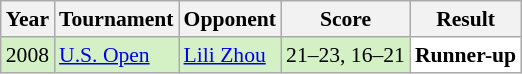<table class="sortable wikitable" style="font-size: 90%;">
<tr>
<th>Year</th>
<th>Tournament</th>
<th>Opponent</th>
<th>Score</th>
<th>Result</th>
</tr>
<tr style="background:#D4F1C5">
<td align="center">2008</td>
<td align="left"><a href='#'>U.S. Open</a></td>
<td align="left"> <a href='#'>Lili Zhou</a></td>
<td align="left">21–23, 16–21</td>
<td style="text-align:left; background:white"> <strong>Runner-up</strong></td>
</tr>
</table>
